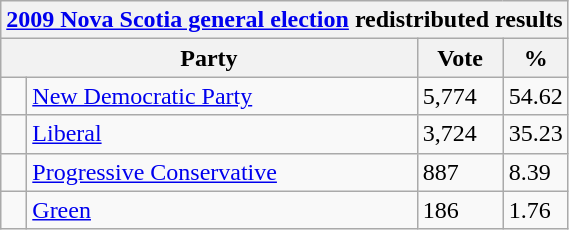<table class="wikitable">
<tr>
<th colspan="4"><a href='#'>2009 Nova Scotia general election</a> redistributed results</th>
</tr>
<tr>
<th bgcolor="#DDDDFF" width="230px" colspan="2">Party</th>
<th bgcolor="#DDDDFF" width="50px">Vote</th>
<th bgcolor="#DDDDFF" width="30px">%</th>
</tr>
<tr>
<td> </td>
<td><a href='#'>New Democratic Party</a></td>
<td>5,774</td>
<td>54.62</td>
</tr>
<tr>
<td> </td>
<td><a href='#'>Liberal</a></td>
<td>3,724</td>
<td>35.23</td>
</tr>
<tr>
<td> </td>
<td><a href='#'>Progressive Conservative</a></td>
<td>887</td>
<td>8.39</td>
</tr>
<tr>
<td> </td>
<td><a href='#'>Green</a></td>
<td>186</td>
<td>1.76</td>
</tr>
</table>
